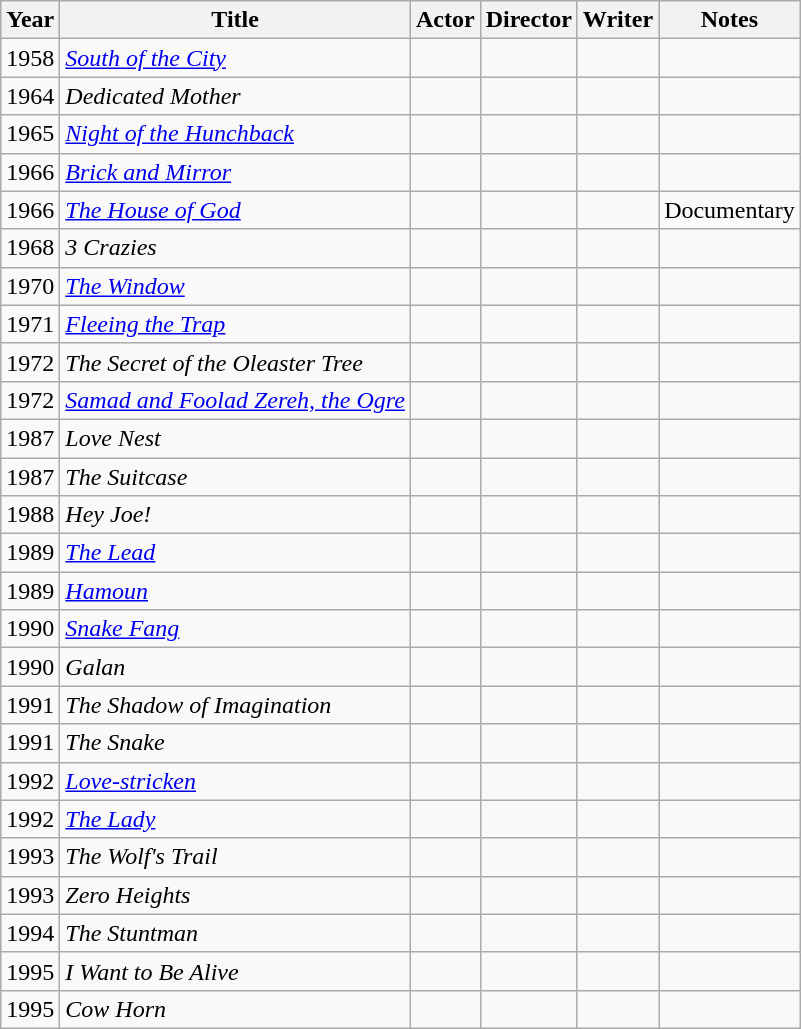<table class="wikitable">
<tr>
<th>Year</th>
<th>Title</th>
<th>Actor</th>
<th>Director</th>
<th>Writer</th>
<th>Notes</th>
</tr>
<tr>
<td>1958</td>
<td><em><a href='#'>South of the City</a></em></td>
<td></td>
<td></td>
<td></td>
<td></td>
</tr>
<tr>
<td>1964</td>
<td><em>Dedicated Mother</em></td>
<td></td>
<td></td>
<td></td>
<td></td>
</tr>
<tr>
<td>1965</td>
<td><em><a href='#'>Night of the Hunchback</a></em></td>
<td></td>
<td></td>
<td></td>
<td></td>
</tr>
<tr>
<td>1966</td>
<td><em><a href='#'>Brick and Mirror</a></em></td>
<td></td>
<td></td>
<td></td>
<td></td>
</tr>
<tr>
<td>1966</td>
<td><em><a href='#'>The House of God</a></em></td>
<td></td>
<td></td>
<td></td>
<td>Documentary</td>
</tr>
<tr>
<td>1968</td>
<td><em>3 Crazies</em></td>
<td></td>
<td></td>
<td></td>
<td></td>
</tr>
<tr>
<td>1970</td>
<td><em><a href='#'>The Window</a></em></td>
<td></td>
<td></td>
<td></td>
<td></td>
</tr>
<tr>
<td>1971</td>
<td><em><a href='#'>Fleeing the Trap</a></em></td>
<td></td>
<td></td>
<td></td>
<td></td>
</tr>
<tr>
<td>1972</td>
<td><em>The Secret of the Oleaster Tree</em></td>
<td></td>
<td></td>
<td></td>
<td></td>
</tr>
<tr>
<td>1972</td>
<td><em><a href='#'>Samad and Foolad Zereh, the Ogre</a></em></td>
<td></td>
<td></td>
<td></td>
<td></td>
</tr>
<tr>
<td>1987</td>
<td><em>Love Nest</em></td>
<td></td>
<td></td>
<td></td>
<td></td>
</tr>
<tr>
<td>1987</td>
<td><em>The Suitcase</em></td>
<td></td>
<td></td>
<td></td>
<td></td>
</tr>
<tr>
<td>1988</td>
<td><em>Hey Joe!</em></td>
<td></td>
<td></td>
<td></td>
<td></td>
</tr>
<tr>
<td>1989</td>
<td><em><a href='#'>The Lead</a></em></td>
<td></td>
<td></td>
<td></td>
<td></td>
</tr>
<tr>
<td>1989</td>
<td><em><a href='#'>Hamoun</a></em></td>
<td></td>
<td></td>
<td></td>
<td></td>
</tr>
<tr>
<td>1990</td>
<td><em><a href='#'>Snake Fang</a></em></td>
<td></td>
<td></td>
<td></td>
<td></td>
</tr>
<tr>
<td>1990</td>
<td><em>Galan</em></td>
<td></td>
<td></td>
<td></td>
<td></td>
</tr>
<tr>
<td>1991</td>
<td><em>The Shadow of Imagination</em></td>
<td></td>
<td></td>
<td></td>
<td></td>
</tr>
<tr>
<td>1991</td>
<td><em>The Snake</em></td>
<td></td>
<td></td>
<td></td>
<td></td>
</tr>
<tr>
<td>1992</td>
<td><em><a href='#'>Love-stricken</a></em></td>
<td></td>
<td></td>
<td></td>
<td></td>
</tr>
<tr>
<td>1992</td>
<td><em><a href='#'>The Lady</a></em></td>
<td></td>
<td></td>
<td></td>
<td></td>
</tr>
<tr>
<td>1993</td>
<td><em>The Wolf's Trail</em></td>
<td></td>
<td></td>
<td></td>
<td></td>
</tr>
<tr>
<td>1993</td>
<td><em>Zero Heights</em></td>
<td></td>
<td></td>
<td></td>
<td></td>
</tr>
<tr>
<td>1994</td>
<td><em>The Stuntman</em></td>
<td></td>
<td></td>
<td></td>
<td></td>
</tr>
<tr>
<td>1995</td>
<td><em>I Want to Be Alive</em></td>
<td></td>
<td></td>
<td></td>
<td></td>
</tr>
<tr>
<td>1995</td>
<td><em>Cow Horn</em></td>
<td></td>
<td></td>
<td></td>
<td></td>
</tr>
</table>
